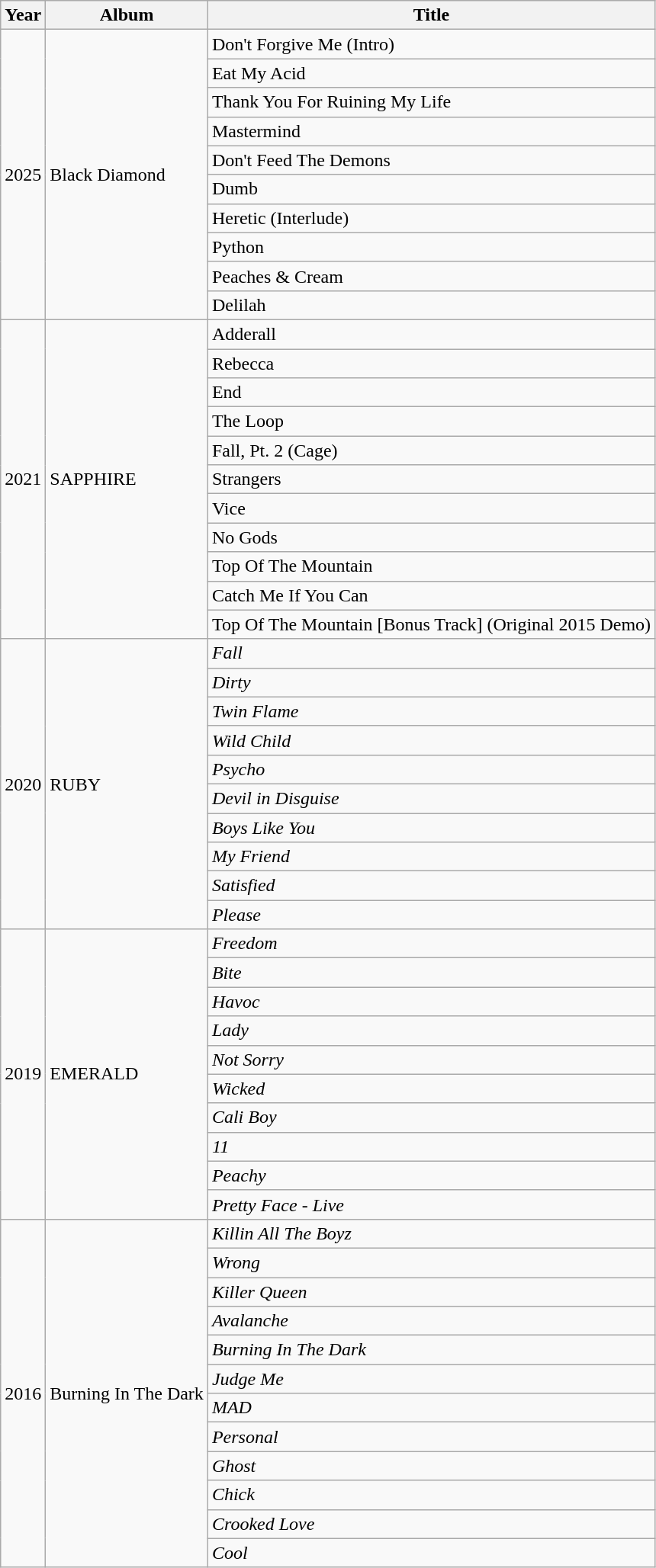<table class="wikitable sortable">
<tr>
<th>Year</th>
<th>Album</th>
<th>Title</th>
</tr>
<tr>
<td rowspan="10">2025</td>
<td rowspan="10">Black Diamond</td>
<td>Don't Forgive Me (Intro)</td>
</tr>
<tr>
<td>Eat My Acid</td>
</tr>
<tr>
<td>Thank You For Ruining My Life</td>
</tr>
<tr>
<td>Mastermind</td>
</tr>
<tr>
<td>Don't Feed The Demons</td>
</tr>
<tr>
<td>Dumb</td>
</tr>
<tr>
<td>Heretic (Interlude)</td>
</tr>
<tr>
<td>Python</td>
</tr>
<tr>
<td>Peaches & Cream</td>
</tr>
<tr>
<td>Delilah</td>
</tr>
<tr>
<td rowspan="11">2021</td>
<td rowspan="11">SAPPHIRE</td>
<td>Adderall</td>
</tr>
<tr>
<td>Rebecca</td>
</tr>
<tr>
<td>End</td>
</tr>
<tr>
<td>The Loop</td>
</tr>
<tr>
<td>Fall, Pt. 2 (Cage)</td>
</tr>
<tr>
<td>Strangers</td>
</tr>
<tr>
<td>Vice</td>
</tr>
<tr>
<td>No Gods</td>
</tr>
<tr>
<td>Top Of The Mountain</td>
</tr>
<tr>
<td>Catch Me If You Can</td>
</tr>
<tr>
<td>Top Of The Mountain [Bonus Track] (Original 2015 Demo)</td>
</tr>
<tr>
<td rowspan="10">2020</td>
<td rowspan="10">RUBY </td>
<td><em>Fall</em></td>
</tr>
<tr>
<td><em>Dirty</em></td>
</tr>
<tr>
<td><em>Twin Flame</em></td>
</tr>
<tr>
<td><em>Wild Child</em></td>
</tr>
<tr>
<td><em>Psycho</em></td>
</tr>
<tr>
<td><em>Devil in Disguise</em></td>
</tr>
<tr>
<td><em>Boys Like You</em></td>
</tr>
<tr>
<td><em>My Friend</em></td>
</tr>
<tr>
<td><em>Satisfied</em></td>
</tr>
<tr>
<td><em>Please</em></td>
</tr>
<tr>
<td rowspan="10">2019</td>
<td rowspan="10">EMERALD </td>
<td><em>Freedom</em></td>
</tr>
<tr>
<td><em>Bite</em></td>
</tr>
<tr>
<td><em>Havoc</em></td>
</tr>
<tr>
<td><em>Lady</em></td>
</tr>
<tr>
<td><em>Not Sorry</em></td>
</tr>
<tr>
<td><em>Wicked</em></td>
</tr>
<tr>
<td><em>Cali Boy</em></td>
</tr>
<tr>
<td><em>11</em></td>
</tr>
<tr>
<td><em>Peachy</em></td>
</tr>
<tr>
<td><em>Pretty Face - Live</em></td>
</tr>
<tr>
<td rowspan="12">2016</td>
<td rowspan="12">Burning In The Dark </td>
<td><em>Killin All The Boyz</em></td>
</tr>
<tr>
<td><em>Wrong</em></td>
</tr>
<tr>
<td><em>Killer Queen</em></td>
</tr>
<tr>
<td><em>Avalanche</em></td>
</tr>
<tr>
<td><em>Burning In The Dark</em></td>
</tr>
<tr>
<td><em>Judge Me</em></td>
</tr>
<tr>
<td><em>MAD</em></td>
</tr>
<tr>
<td><em>Personal</em></td>
</tr>
<tr>
<td><em>Ghost</em></td>
</tr>
<tr>
<td><em>Chick</em></td>
</tr>
<tr>
<td><em>Crooked Love</em></td>
</tr>
<tr>
<td><em>Cool</em></td>
</tr>
</table>
